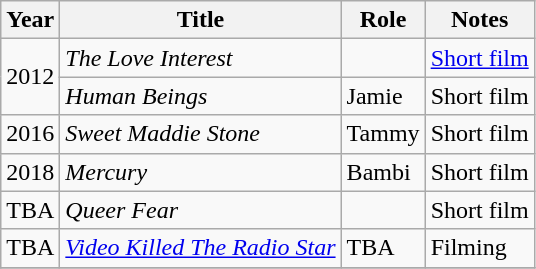<table class="wikitable sortable">
<tr>
<th>Year</th>
<th>Title</th>
<th>Role</th>
<th>Notes</th>
</tr>
<tr>
<td rowspan="2">2012</td>
<td><em>The Love Interest</em></td>
<td></td>
<td><a href='#'>Short film</a></td>
</tr>
<tr>
<td><em>Human Beings</em></td>
<td>Jamie</td>
<td>Short film</td>
</tr>
<tr>
<td>2016</td>
<td><em>Sweet Maddie Stone</em></td>
<td>Tammy</td>
<td>Short film</td>
</tr>
<tr>
<td>2018</td>
<td><em>Mercury</em></td>
<td>Bambi</td>
<td>Short film</td>
</tr>
<tr>
<td>TBA</td>
<td><em>Queer Fear</em></td>
<td></td>
<td>Short film</td>
</tr>
<tr>
<td>TBA</td>
<td><em><a href='#'> Video Killed The Radio Star</a></em></td>
<td>TBA</td>
<td>Filming</td>
</tr>
<tr>
</tr>
</table>
